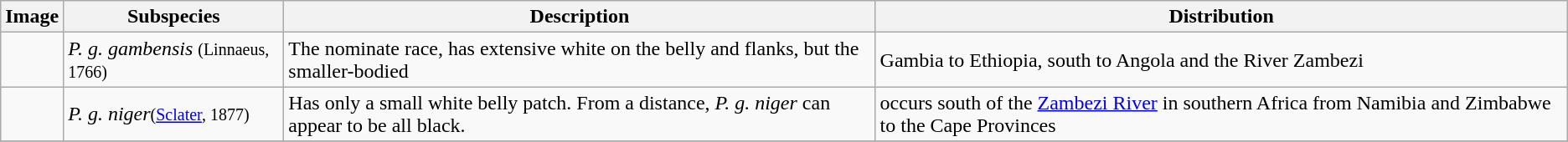<table class="wikitable ">
<tr>
<th>Image</th>
<th>Subspecies</th>
<th>Description</th>
<th>Distribution</th>
</tr>
<tr>
<td></td>
<td><em>P. g. gambensis</em> <small>(Linnaeus, 1766)</small></td>
<td>The nominate race, has extensive white on the belly and flanks, but the smaller-bodied</td>
<td>Gambia to Ethiopia, south to Angola and the River Zambezi</td>
</tr>
<tr>
<td></td>
<td><em>P. g. niger</em><small>(<a href='#'>Sclater</a>, 1877)</small></td>
<td>Has only a small white belly patch. From a distance, <em>P. g. niger</em> can appear to be all black.</td>
<td>occurs south of the <a href='#'>Zambezi River</a> in southern Africa from Namibia and Zimbabwe to the Cape Provinces</td>
</tr>
<tr>
</tr>
</table>
